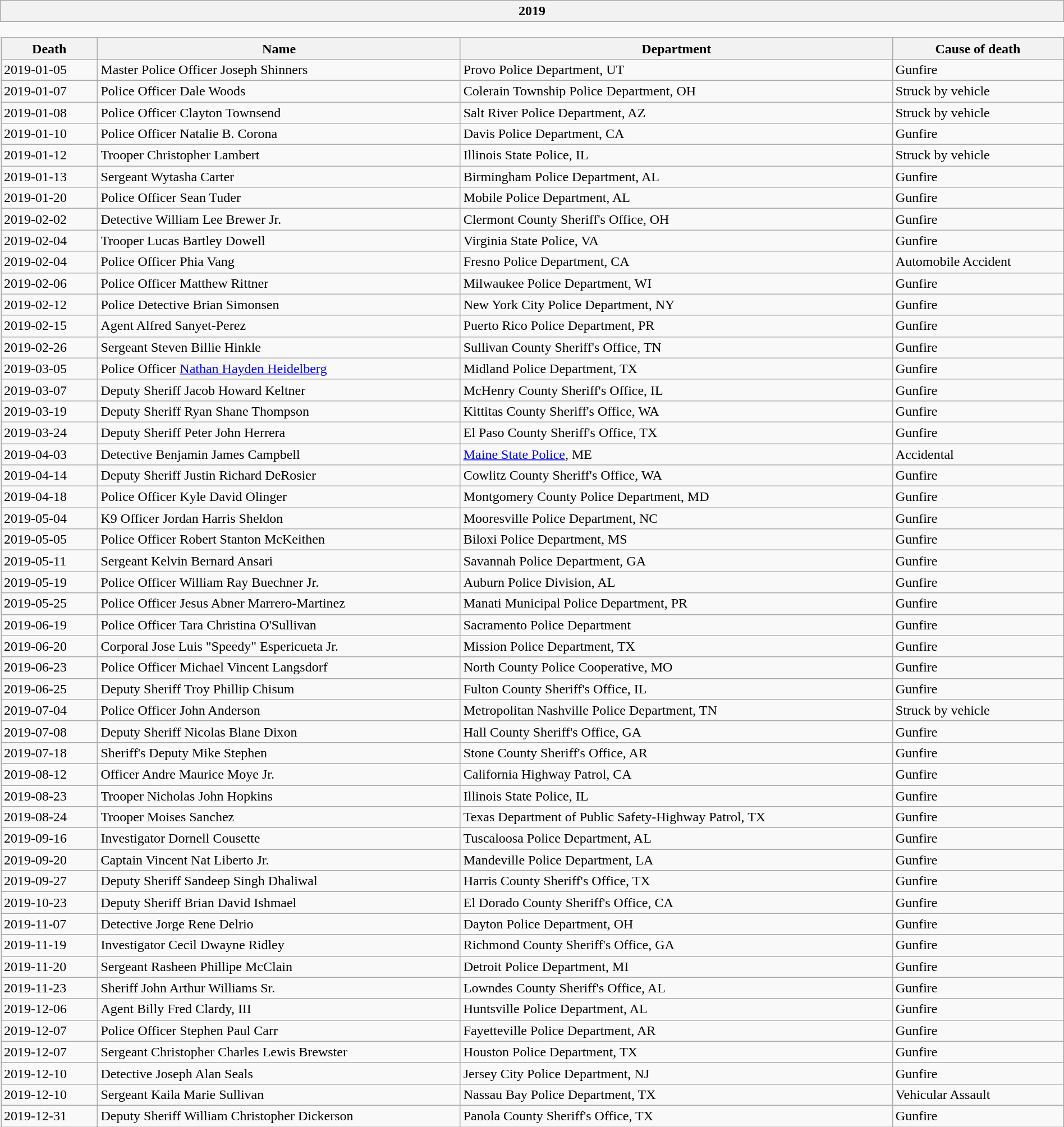<table class="wikitable collapsible collapsed" style="border:none;width:100%">
<tr>
<th scope="col">2019</th>
</tr>
<tr>
<td style="padding:0;border:none"><br><table class="wikitable sortable" border="1" style="margin:0;width:100%">
<tr>
<th>Death</th>
<th>Name</th>
<th>Department</th>
<th>Cause of death</th>
</tr>
<tr>
<td>2019-01-05</td>
<td>Master Police Officer Joseph Shinners</td>
<td>Provo Police Department, UT</td>
<td>Gunfire</td>
</tr>
<tr>
<td>2019-01-07</td>
<td>Police Officer Dale Woods</td>
<td>Colerain Township Police Department, OH</td>
<td>Struck by vehicle</td>
</tr>
<tr>
<td>2019-01-08</td>
<td>Police Officer Clayton Townsend</td>
<td>Salt River Police Department, AZ</td>
<td>Struck by vehicle</td>
</tr>
<tr>
<td>2019-01-10</td>
<td>Police Officer Natalie B. Corona</td>
<td>Davis Police Department, CA</td>
<td>Gunfire</td>
</tr>
<tr>
<td>2019-01-12</td>
<td>Trooper Christopher Lambert</td>
<td>Illinois State Police, IL</td>
<td>Struck by vehicle</td>
</tr>
<tr>
<td>2019-01-13</td>
<td>Sergeant Wytasha Carter</td>
<td>Birmingham Police Department, AL</td>
<td>Gunfire</td>
</tr>
<tr>
<td>2019-01-20</td>
<td>Police Officer Sean Tuder</td>
<td>Mobile Police Department, AL</td>
<td>Gunfire</td>
</tr>
<tr>
<td>2019-02-02</td>
<td>Detective William Lee Brewer Jr.</td>
<td>Clermont County Sheriff's Office, OH</td>
<td>Gunfire</td>
</tr>
<tr>
<td>2019-02-04</td>
<td>Trooper Lucas Bartley Dowell</td>
<td>Virginia State Police, VA</td>
<td>Gunfire</td>
</tr>
<tr>
<td>2019-02-04</td>
<td>Police Officer Phia Vang</td>
<td>Fresno Police Department, CA</td>
<td>Automobile Accident</td>
</tr>
<tr>
<td>2019-02-06</td>
<td>Police Officer Matthew Rittner</td>
<td>Milwaukee Police Department, WI</td>
<td>Gunfire</td>
</tr>
<tr>
<td>2019-02-12</td>
<td>Police Detective Brian Simonsen</td>
<td>New York City Police Department, NY</td>
<td>Gunfire</td>
</tr>
<tr>
<td>2019-02-15</td>
<td>Agent Alfred Sanyet-Perez</td>
<td>Puerto Rico Police Department, PR</td>
<td>Gunfire</td>
</tr>
<tr>
<td>2019-02-26</td>
<td>Sergeant Steven Billie Hinkle</td>
<td>Sullivan County Sheriff's Office, TN</td>
<td>Gunfire</td>
</tr>
<tr>
<td>2019-03-05</td>
<td>Police Officer <a href='#'>Nathan Hayden Heidelberg</a></td>
<td>Midland Police Department, TX</td>
<td>Gunfire</td>
</tr>
<tr>
<td>2019-03-07</td>
<td>Deputy Sheriff Jacob Howard Keltner</td>
<td>McHenry County Sheriff's Office, IL</td>
<td>Gunfire</td>
</tr>
<tr>
<td>2019-03-19</td>
<td>Deputy Sheriff Ryan Shane Thompson</td>
<td>Kittitas County Sheriff's Office, WA</td>
<td>Gunfire</td>
</tr>
<tr>
<td>2019-03-24</td>
<td>Deputy Sheriff Peter John Herrera</td>
<td>El Paso County Sheriff's Office, TX</td>
<td>Gunfire</td>
</tr>
<tr>
<td>2019-04-03</td>
<td>Detective Benjamin James Campbell</td>
<td><a href='#'>Maine State Police</a>, ME</td>
<td>Accidental</td>
</tr>
<tr>
<td>2019-04-14</td>
<td>Deputy Sheriff Justin Richard DeRosier</td>
<td>Cowlitz County Sheriff's Office, WA</td>
<td>Gunfire</td>
</tr>
<tr>
<td>2019-04-18</td>
<td>Police Officer Kyle David Olinger</td>
<td>Montgomery County Police Department, MD</td>
<td>Gunfire</td>
</tr>
<tr>
<td>2019-05-04</td>
<td>K9 Officer Jordan Harris Sheldon</td>
<td>Mooresville Police Department, NC</td>
<td>Gunfire</td>
</tr>
<tr>
<td>2019-05-05</td>
<td>Police Officer Robert Stanton McKeithen</td>
<td>Biloxi Police Department, MS</td>
<td>Gunfire</td>
</tr>
<tr>
<td>2019-05-11</td>
<td>Sergeant Kelvin Bernard Ansari</td>
<td>Savannah Police Department, GA</td>
<td>Gunfire</td>
</tr>
<tr>
<td>2019-05-19</td>
<td>Police Officer William Ray Buechner Jr.</td>
<td>Auburn Police Division, AL</td>
<td>Gunfire</td>
</tr>
<tr>
<td>2019-05-25</td>
<td>Police Officer Jesus Abner Marrero-Martinez</td>
<td>Manati Municipal Police Department, PR</td>
<td>Gunfire</td>
</tr>
<tr>
<td>2019-06-19</td>
<td>Police Officer Tara Christina O'Sullivan</td>
<td>Sacramento Police Department</td>
<td>Gunfire</td>
</tr>
<tr>
<td>2019-06-20</td>
<td>Corporal Jose Luis "Speedy" Espericueta Jr.</td>
<td>Mission Police Department, TX</td>
<td>Gunfire</td>
</tr>
<tr>
<td>2019-06-23</td>
<td>Police Officer Michael Vincent Langsdorf</td>
<td>North County Police Cooperative, MO</td>
<td>Gunfire</td>
</tr>
<tr>
<td>2019-06-25</td>
<td>Deputy Sheriff Troy Phillip Chisum</td>
<td>Fulton County Sheriff's Office, IL</td>
<td>Gunfire</td>
</tr>
<tr>
<td>2019-07-04</td>
<td>Police Officer John Anderson</td>
<td>Metropolitan Nashville Police Department, TN</td>
<td>Struck by vehicle</td>
</tr>
<tr>
<td>2019-07-08</td>
<td>Deputy Sheriff Nicolas Blane Dixon</td>
<td>Hall County Sheriff's Office, GA</td>
<td>Gunfire</td>
</tr>
<tr>
<td>2019-07-18</td>
<td>Sheriff's Deputy Mike Stephen</td>
<td>Stone County Sheriff's Office, AR</td>
<td>Gunfire</td>
</tr>
<tr>
<td>2019-08-12</td>
<td>Officer Andre Maurice Moye Jr.</td>
<td>California Highway Patrol, CA</td>
<td>Gunfire</td>
</tr>
<tr>
<td>2019-08-23</td>
<td>Trooper Nicholas John Hopkins</td>
<td>Illinois State Police, IL</td>
<td>Gunfire</td>
</tr>
<tr>
<td>2019-08-24</td>
<td>Trooper Moises Sanchez</td>
<td>Texas Department of Public Safety-Highway Patrol, TX</td>
<td>Gunfire</td>
</tr>
<tr>
<td>2019-09-16</td>
<td>Investigator Dornell Cousette</td>
<td>Tuscaloosa Police Department, AL</td>
<td>Gunfire</td>
</tr>
<tr>
<td>2019-09-20</td>
<td>Captain Vincent Nat Liberto Jr.</td>
<td>Mandeville Police Department, LA</td>
<td>Gunfire</td>
</tr>
<tr>
<td>2019-09-27</td>
<td>Deputy Sheriff Sandeep Singh Dhaliwal</td>
<td>Harris County Sheriff's Office, TX</td>
<td>Gunfire</td>
</tr>
<tr>
<td>2019-10-23</td>
<td>Deputy Sheriff Brian David Ishmael</td>
<td>El Dorado County Sheriff's Office, CA</td>
<td>Gunfire</td>
</tr>
<tr>
<td>2019-11-07</td>
<td>Detective Jorge Rene Delrio</td>
<td>Dayton Police Department, OH</td>
<td>Gunfire</td>
</tr>
<tr>
<td>2019-11-19</td>
<td>Investigator Cecil Dwayne Ridley</td>
<td>Richmond County Sheriff's Office, GA</td>
<td>Gunfire</td>
</tr>
<tr>
<td>2019-11-20</td>
<td>Sergeant Rasheen Phillipe McClain</td>
<td>Detroit Police Department, MI</td>
<td>Gunfire</td>
</tr>
<tr>
<td>2019-11-23</td>
<td>Sheriff John Arthur Williams Sr.</td>
<td>Lowndes County Sheriff's Office, AL</td>
<td>Gunfire</td>
</tr>
<tr>
<td>2019-12-06</td>
<td>Agent Billy Fred Clardy, III</td>
<td>Huntsville Police Department, AL</td>
<td>Gunfire</td>
</tr>
<tr>
<td>2019-12-07</td>
<td>Police Officer Stephen Paul Carr</td>
<td>Fayetteville Police Department, AR</td>
<td>Gunfire</td>
</tr>
<tr>
<td>2019-12-07</td>
<td>Sergeant Christopher Charles Lewis Brewster</td>
<td>Houston Police Department, TX</td>
<td>Gunfire</td>
</tr>
<tr>
<td>2019-12-10</td>
<td>Detective Joseph Alan Seals</td>
<td>Jersey City Police Department, NJ</td>
<td>Gunfire</td>
</tr>
<tr>
<td>2019-12-10</td>
<td>Sergeant Kaila Marie Sullivan</td>
<td>Nassau Bay Police Department, TX</td>
<td>Vehicular Assault</td>
</tr>
<tr>
<td>2019-12-31</td>
<td>Deputy Sheriff William Christopher Dickerson</td>
<td>Panola County Sheriff's Office, TX</td>
<td>Gunfire</td>
</tr>
</table>
</td>
</tr>
</table>
